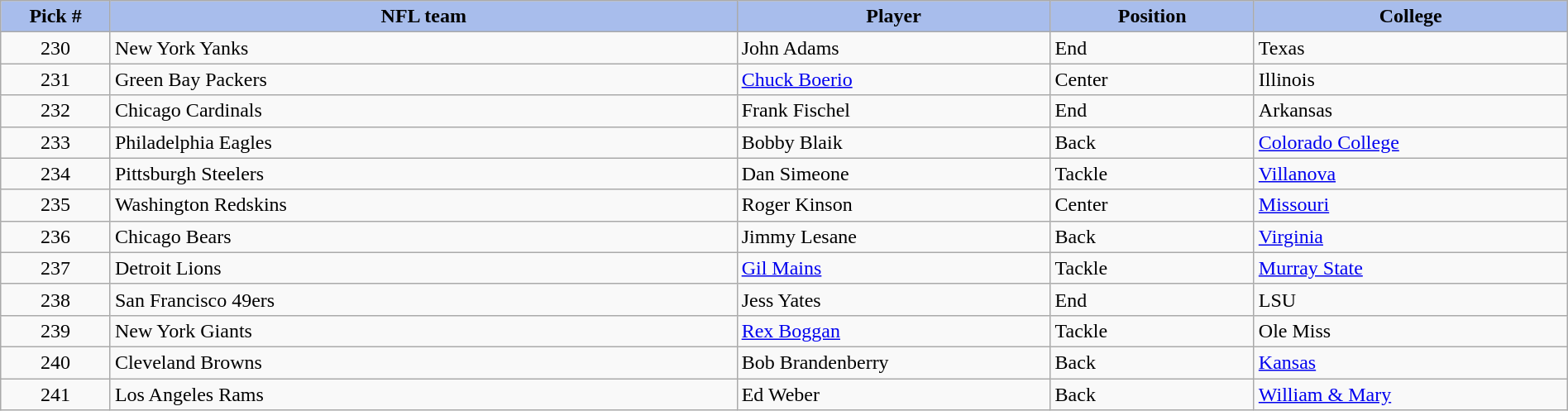<table class="wikitable sortable sortable" style="width: 100%">
<tr>
<th style="background:#A8BDEC;" width=7%>Pick #</th>
<th width=40% style="background:#A8BDEC;">NFL team</th>
<th width=20% style="background:#A8BDEC;">Player</th>
<th width=13% style="background:#A8BDEC;">Position</th>
<th style="background:#A8BDEC;">College</th>
</tr>
<tr>
<td align=center>230</td>
<td>New York Yanks</td>
<td>John Adams</td>
<td>End</td>
<td>Texas</td>
</tr>
<tr>
<td align=center>231</td>
<td>Green Bay Packers</td>
<td><a href='#'>Chuck Boerio</a></td>
<td>Center</td>
<td>Illinois</td>
</tr>
<tr>
<td align=center>232</td>
<td>Chicago Cardinals</td>
<td>Frank Fischel</td>
<td>End</td>
<td>Arkansas</td>
</tr>
<tr>
<td align=center>233</td>
<td>Philadelphia Eagles</td>
<td>Bobby Blaik</td>
<td>Back</td>
<td><a href='#'>Colorado College</a></td>
</tr>
<tr>
<td align=center>234</td>
<td>Pittsburgh Steelers</td>
<td>Dan Simeone</td>
<td>Tackle</td>
<td><a href='#'>Villanova</a></td>
</tr>
<tr>
<td align=center>235</td>
<td>Washington Redskins</td>
<td>Roger Kinson</td>
<td>Center</td>
<td><a href='#'>Missouri</a></td>
</tr>
<tr>
<td align=center>236</td>
<td>Chicago Bears</td>
<td>Jimmy Lesane</td>
<td>Back</td>
<td><a href='#'>Virginia</a></td>
</tr>
<tr>
<td align=center>237</td>
<td>Detroit Lions</td>
<td><a href='#'>Gil Mains</a></td>
<td>Tackle</td>
<td><a href='#'>Murray State</a></td>
</tr>
<tr>
<td align=center>238</td>
<td>San Francisco 49ers</td>
<td>Jess Yates</td>
<td>End</td>
<td>LSU</td>
</tr>
<tr>
<td align=center>239</td>
<td>New York Giants</td>
<td><a href='#'>Rex Boggan</a></td>
<td>Tackle</td>
<td>Ole Miss</td>
</tr>
<tr>
<td align=center>240</td>
<td>Cleveland Browns</td>
<td>Bob Brandenberry</td>
<td>Back</td>
<td><a href='#'>Kansas</a></td>
</tr>
<tr>
<td align=center>241</td>
<td>Los Angeles Rams</td>
<td>Ed Weber</td>
<td>Back</td>
<td><a href='#'>William & Mary</a></td>
</tr>
</table>
